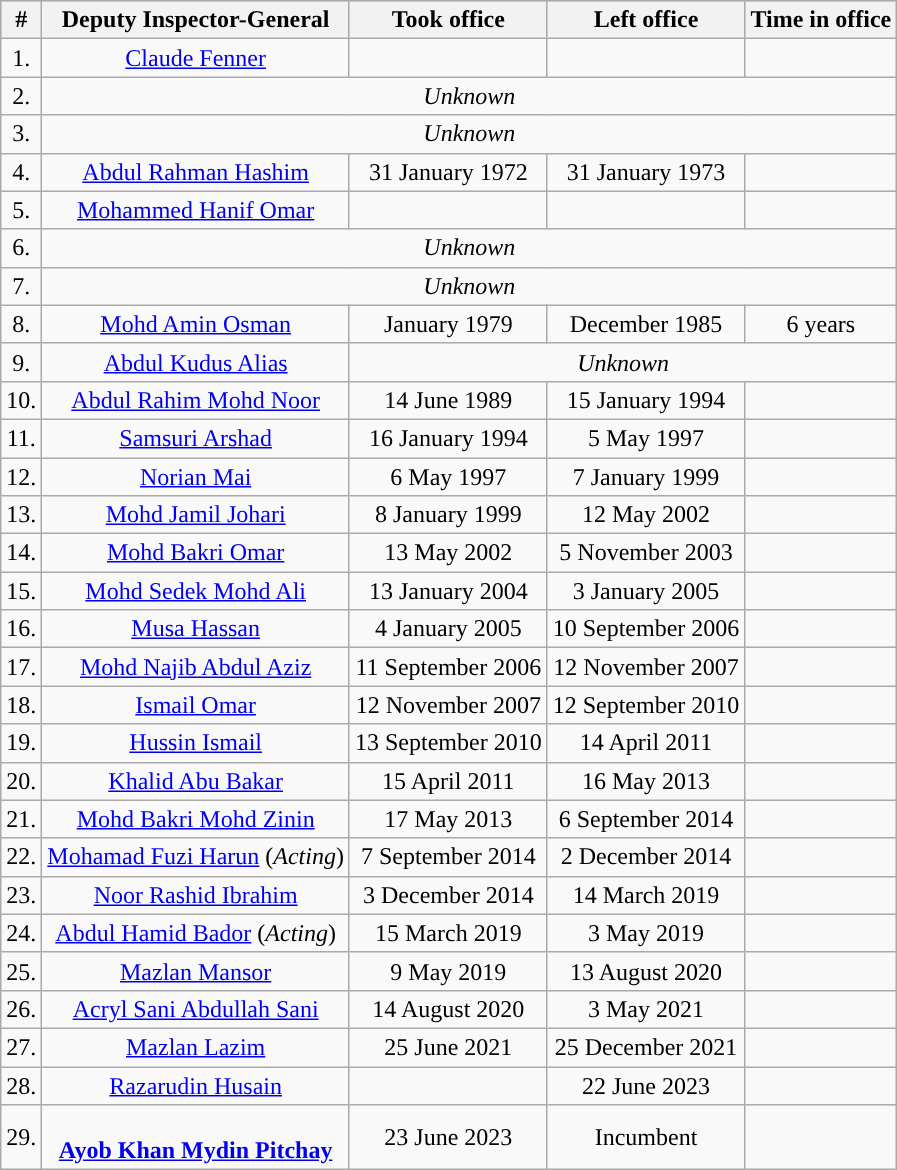<table class="wikitable" style="text-align:center;">
<tr bgcolor="#CCCCCC">
<th>#</th>
<th>Deputy Inspector-General</th>
<th>Took office</th>
<th>Left office</th>
<th>Time in office</th>
</tr>
<tr>
<td>1.</td>
<td><a href='#'>Claude Fenner</a></td>
<td></td>
<td></td>
<td></td>
</tr>
<tr>
<td>2.</td>
<td colspan=4 align=center><em>Unknown</em></td>
</tr>
<tr>
<td>3.</td>
<td colspan=4 align=center><em>Unknown</em></td>
</tr>
<tr>
<td>4.</td>
<td><a href='#'>Abdul Rahman Hashim</a></td>
<td>31 January 1972</td>
<td>31 January 1973</td>
<td></td>
</tr>
<tr>
<td>5.</td>
<td><a href='#'>Mohammed Hanif Omar</a></td>
<td></td>
<td></td>
<td></td>
</tr>
<tr>
<td>6.</td>
<td colspan=4 align=center><em>Unknown</em></td>
</tr>
<tr>
<td>7.</td>
<td colspan=4 align=center><em>Unknown</em></td>
</tr>
<tr>
<td>8.</td>
<td><a href='#'>Mohd Amin Osman</a></td>
<td>January 1979</td>
<td>December 1985</td>
<td>6 years</td>
</tr>
<tr>
<td>9.</td>
<td><a href='#'>Abdul Kudus Alias</a></td>
<td colspan=3 align=center><em>Unknown</em></td>
</tr>
<tr>
<td>10.</td>
<td><a href='#'>Abdul Rahim Mohd Noor</a></td>
<td>14 June 1989</td>
<td>15 January 1994</td>
<td></td>
</tr>
<tr>
<td>11.</td>
<td><a href='#'>Samsuri Arshad</a></td>
<td>16 January 1994</td>
<td>5 May 1997</td>
<td></td>
</tr>
<tr>
<td>12.</td>
<td><a href='#'>Norian Mai</a></td>
<td>6 May 1997</td>
<td>7 January 1999</td>
<td></td>
</tr>
<tr>
<td>13.</td>
<td><a href='#'>Mohd Jamil Johari</a></td>
<td>8 January 1999</td>
<td>12 May 2002</td>
<td></td>
</tr>
<tr>
<td>14.</td>
<td><a href='#'>Mohd Bakri Omar</a></td>
<td>13 May 2002</td>
<td>5 November 2003</td>
<td></td>
</tr>
<tr>
<td>15.</td>
<td><a href='#'>Mohd Sedek Mohd Ali</a></td>
<td>13 January 2004</td>
<td>3 January 2005</td>
<td></td>
</tr>
<tr>
<td>16.</td>
<td><a href='#'>Musa Hassan</a></td>
<td>4 January 2005</td>
<td>10 September 2006</td>
<td></td>
</tr>
<tr>
<td>17.</td>
<td><a href='#'>Mohd Najib Abdul Aziz</a></td>
<td>11 September 2006</td>
<td>12 November 2007</td>
<td></td>
</tr>
<tr>
<td>18.</td>
<td><a href='#'>Ismail Omar</a></td>
<td>12 November 2007</td>
<td>12 September 2010</td>
<td></td>
</tr>
<tr>
<td>19.</td>
<td><a href='#'>Hussin Ismail</a></td>
<td>13 September 2010</td>
<td>14 April 2011</td>
<td></td>
</tr>
<tr>
<td>20.</td>
<td><a href='#'>Khalid Abu Bakar</a></td>
<td>15 April 2011</td>
<td>16 May 2013</td>
<td></td>
</tr>
<tr>
<td>21.</td>
<td><a href='#'>Mohd Bakri Mohd Zinin</a></td>
<td>17 May 2013</td>
<td>6 September 2014</td>
<td></td>
</tr>
<tr>
<td>22.</td>
<td><a href='#'>Mohamad Fuzi Harun</a> (<em>Acting</em>)</td>
<td>7 September 2014</td>
<td>2 December 2014</td>
<td></td>
</tr>
<tr>
<td>23.</td>
<td><a href='#'>Noor Rashid Ibrahim</a></td>
<td>3 December 2014</td>
<td>14 March 2019</td>
<td></td>
</tr>
<tr>
<td>24.</td>
<td><a href='#'>Abdul Hamid Bador</a> (<em>Acting</em>)</td>
<td>15 March 2019</td>
<td>3 May 2019</td>
<td></td>
</tr>
<tr>
<td>25.</td>
<td><a href='#'>Mazlan Mansor</a></td>
<td>9 May 2019</td>
<td>13 August 2020</td>
<td></td>
</tr>
<tr>
<td>26.</td>
<td><a href='#'>Acryl Sani Abdullah Sani</a></td>
<td>14 August 2020</td>
<td>3 May 2021</td>
<td></td>
</tr>
<tr>
<td>27.</td>
<td><a href='#'>Mazlan Lazim</a></td>
<td>25 June 2021</td>
<td>25 December 2021</td>
<td></td>
</tr>
<tr>
<td>28.</td>
<td><a href='#'>Razarudin Husain</a></td>
<td></td>
<td>22 June 2023</td>
<td></td>
</tr>
<tr>
<td>29.</td>
<td><br><strong><a href='#'>Ayob Khan Mydin Pitchay</a></strong><br></td>
<td>23 June 2023</td>
<td>Incumbent</td>
<td></td>
</tr>
</table>
